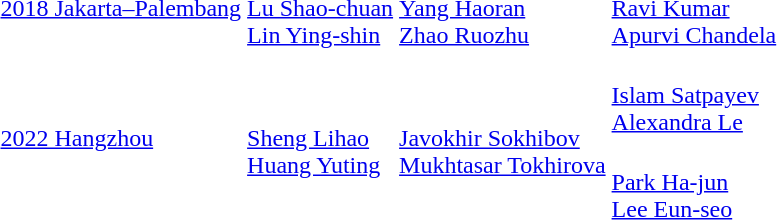<table>
<tr>
<td><a href='#'>2018 Jakarta–Palembang</a></td>
<td><br><a href='#'>Lu Shao-chuan</a><br><a href='#'>Lin Ying-shin</a></td>
<td><br><a href='#'>Yang Haoran</a><br><a href='#'>Zhao Ruozhu</a></td>
<td><br><a href='#'>Ravi Kumar</a><br><a href='#'>Apurvi Chandela</a></td>
</tr>
<tr>
<td rowspan=2><a href='#'>2022 Hangzhou</a></td>
<td rowspan=2><br><a href='#'>Sheng Lihao</a><br><a href='#'>Huang Yuting</a></td>
<td rowspan=2><br><a href='#'>Javokhir Sokhibov</a><br><a href='#'>Mukhtasar Tokhirova</a></td>
<td><br><a href='#'>Islam Satpayev</a><br><a href='#'>Alexandra Le</a></td>
</tr>
<tr>
<td><br><a href='#'>Park Ha-jun</a><br><a href='#'>Lee Eun-seo</a></td>
</tr>
</table>
